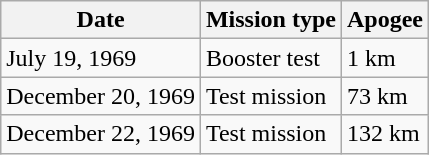<table class="wikitable">
<tr>
<th>Date</th>
<th>Mission type</th>
<th>Apogee</th>
</tr>
<tr>
<td>July 19, 1969</td>
<td>Booster test</td>
<td>1 km</td>
</tr>
<tr>
<td>December 20, 1969</td>
<td>Test mission</td>
<td>73 km</td>
</tr>
<tr>
<td>December 22, 1969</td>
<td>Test mission</td>
<td>132 km</td>
</tr>
</table>
